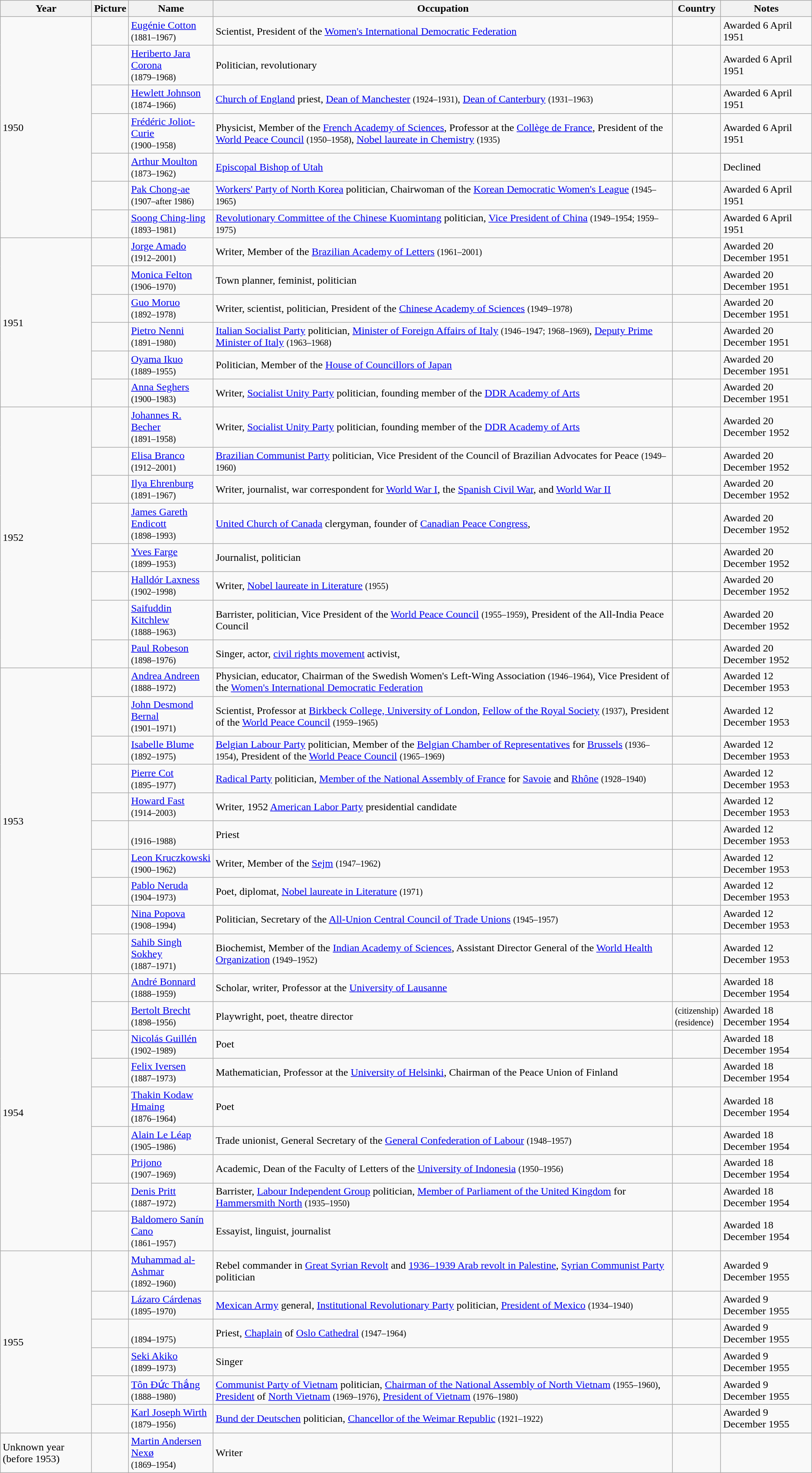<table class="wikitable sortable">
<tr>
<th>Year</th>
<th>Picture</th>
<th>Name</th>
<th>Occupation</th>
<th>Country</th>
<th>Notes</th>
</tr>
<tr>
<td rowspan="7">1950</td>
<td></td>
<td><a href='#'>Eugénie Cotton</a><br><small>(1881–1967)</small></td>
<td>Scientist, President of the <a href='#'>Women's International Democratic Federation</a></td>
<td></td>
<td>Awarded 6 April 1951</td>
</tr>
<tr>
<td></td>
<td><a href='#'>Heriberto Jara Corona</a><br><small>(1879–1968)</small></td>
<td>Politician, revolutionary</td>
<td></td>
<td>Awarded 6 April 1951</td>
</tr>
<tr>
<td></td>
<td><a href='#'>Hewlett Johnson</a><br><small>(1874–1966)</small></td>
<td><a href='#'>Church of England</a> priest, <a href='#'>Dean of Manchester</a> <small>(1924–1931)</small>, <a href='#'>Dean of Canterbury</a> <small>(1931–1963)</small></td>
<td></td>
<td>Awarded 6 April 1951</td>
</tr>
<tr>
<td></td>
<td><a href='#'>Frédéric Joliot-Curie</a><br><small>(1900–1958)</small></td>
<td>Physicist, Member of the <a href='#'>French Academy of Sciences</a>, Professor at the <a href='#'>Collège de France</a>, President of the <a href='#'>World Peace Council</a> <small>(1950–1958)</small>, <a href='#'>Nobel laureate in Chemistry</a> <small>(1935)</small></td>
<td></td>
<td>Awarded 6 April 1951</td>
</tr>
<tr>
<td></td>
<td><a href='#'>Arthur Moulton</a><br><small>(1873–1962)</small></td>
<td><a href='#'>Episcopal Bishop of Utah</a></td>
<td></td>
<td>Declined</td>
</tr>
<tr>
<td></td>
<td><a href='#'>Pak Chong-ae</a><br><small>(1907–after 1986)</small></td>
<td><a href='#'>Workers' Party of North Korea</a> politician, Chairwoman of the <a href='#'>Korean Democratic Women's League</a> <small>(1945–1965)</small></td>
<td></td>
<td>Awarded 6 April 1951</td>
</tr>
<tr>
<td></td>
<td><a href='#'>Soong Ching-ling</a><br><small>(1893–1981)</small></td>
<td><a href='#'>Revolutionary Committee of the Chinese Kuomintang</a> politician, <a href='#'>Vice President of China</a> <small>(1949–1954; 1959–1975)</small></td>
<td></td>
<td>Awarded 6 April 1951</td>
</tr>
<tr>
<td rowspan="6">1951</td>
<td></td>
<td><a href='#'>Jorge Amado</a><br><small>(1912–2001)</small></td>
<td>Writer, Member of the <a href='#'>Brazilian Academy of Letters</a> <small>(1961–2001)</small></td>
<td></td>
<td>Awarded 20 December 1951</td>
</tr>
<tr>
<td></td>
<td><a href='#'>Monica Felton</a><br><small>(1906–1970)</small></td>
<td>Town planner, feminist, politician</td>
<td></td>
<td>Awarded 20 December 1951</td>
</tr>
<tr>
<td></td>
<td><a href='#'>Guo Moruo</a><br><small>(1892–1978)</small></td>
<td>Writer, scientist, politician, President of the <a href='#'>Chinese Academy of Sciences</a> <small>(1949–1978)</small></td>
<td></td>
<td>Awarded 20 December 1951</td>
</tr>
<tr>
<td></td>
<td><a href='#'>Pietro Nenni</a><br><small>(1891–1980)</small></td>
<td><a href='#'>Italian Socialist Party</a> politician, <a href='#'>Minister of Foreign Affairs of Italy</a> <small>(1946–1947; 1968–1969)</small>, <a href='#'>Deputy Prime Minister of Italy</a> <small>(1963–1968)</small></td>
<td></td>
<td>Awarded 20 December 1951</td>
</tr>
<tr>
<td></td>
<td><a href='#'>Oyama Ikuo</a><br><small>(1889–1955)</small></td>
<td>Politician, Member of the <a href='#'>House of Councillors of Japan</a></td>
<td></td>
<td>Awarded 20 December 1951</td>
</tr>
<tr>
<td></td>
<td><a href='#'>Anna Seghers</a><br><small>(1900–1983)</small></td>
<td>Writer, <a href='#'>Socialist Unity Party</a> politician, founding member of the <a href='#'>DDR Academy of Arts</a></td>
<td></td>
<td>Awarded 20 December 1951</td>
</tr>
<tr>
<td rowspan="8">1952</td>
<td></td>
<td><a href='#'>Johannes R. Becher</a><br><small>(1891–1958)</small></td>
<td>Writer, <a href='#'>Socialist Unity Party</a> politician, founding member of the <a href='#'>DDR Academy of Arts</a></td>
<td></td>
<td>Awarded 20 December 1952</td>
</tr>
<tr>
<td></td>
<td><a href='#'>Elisa Branco</a><br><small>(1912–2001)</small></td>
<td><a href='#'>Brazilian Communist Party</a> politician, Vice President of the Council of Brazilian Advocates for Peace <small>(1949–1960)</small></td>
<td></td>
<td>Awarded 20 December 1952</td>
</tr>
<tr>
<td></td>
<td><a href='#'>Ilya Ehrenburg</a><br><small>(1891–1967)</small></td>
<td>Writer, journalist, war correspondent for <a href='#'>World War I</a>, the <a href='#'>Spanish Civil War</a>, and <a href='#'>World War II</a></td>
<td></td>
<td>Awarded 20 December 1952</td>
</tr>
<tr>
<td></td>
<td><a href='#'>James Gareth Endicott</a><br><small>(1898–1993)</small></td>
<td><a href='#'>United Church of Canada</a> clergyman, founder of <a href='#'>Canadian Peace Congress</a>,</td>
<td></td>
<td>Awarded 20 December 1952</td>
</tr>
<tr>
<td></td>
<td><a href='#'>Yves Farge</a><br><small>(1899–1953)</small></td>
<td>Journalist, politician</td>
<td></td>
<td>Awarded 20 December 1952</td>
</tr>
<tr>
<td></td>
<td><a href='#'>Halldór Laxness</a><br><small>(1902–1998)</small></td>
<td>Writer, <a href='#'>Nobel laureate in Literature</a> <small>(1955)</small></td>
<td></td>
<td>Awarded 20 December 1952</td>
</tr>
<tr>
<td></td>
<td><a href='#'>Saifuddin Kitchlew</a><br><small>(1888–1963)</small></td>
<td>Barrister, politician, Vice President of the <a href='#'>World Peace Council</a> <small>(1955–1959)</small>, President of the All-India Peace Council</td>
<td></td>
<td>Awarded 20 December 1952</td>
</tr>
<tr>
<td></td>
<td><a href='#'>Paul Robeson</a><br><small>(1898–1976)</small></td>
<td>Singer, actor, <a href='#'>civil rights movement</a> activist,</td>
<td></td>
<td>Awarded 20 December 1952</td>
</tr>
<tr>
<td rowspan="10">1953</td>
<td></td>
<td><a href='#'>Andrea Andreen</a><br><small>(1888–1972)</small></td>
<td>Physician, educator, Chairman of the Swedish Women's Left-Wing Association <small>(1946–1964)</small>, Vice President of the <a href='#'>Women's International Democratic Federation</a></td>
<td></td>
<td>Awarded 12 December 1953</td>
</tr>
<tr>
<td></td>
<td><a href='#'>John Desmond Bernal</a><br><small>(1901–1971)</small></td>
<td>Scientist, Professor at <a href='#'>Birkbeck College, University of London</a>, <a href='#'>Fellow of the Royal Society</a> <small>(1937)</small>, President of the <a href='#'>World Peace Council</a> <small>(1959–1965)</small></td>
<td></td>
<td>Awarded 12 December 1953</td>
</tr>
<tr>
<td></td>
<td><a href='#'>Isabelle Blume</a><br><small>(1892–1975)</small></td>
<td><a href='#'>Belgian Labour Party</a> politician, Member of the <a href='#'>Belgian Chamber of Representatives</a> for <a href='#'>Brussels</a> <small>(1936–1954)</small>, President of the <a href='#'>World Peace Council</a> <small>(1965–1969)</small></td>
<td></td>
<td>Awarded 12 December 1953</td>
</tr>
<tr>
<td></td>
<td><a href='#'>Pierre Cot</a><br><small>(1895–1977)</small></td>
<td><a href='#'>Radical Party</a> politician, <a href='#'>Member of the National Assembly of France</a> for <a href='#'>Savoie</a> and <a href='#'>Rhône</a> <small>(1928–1940)</small></td>
<td></td>
<td>Awarded 12 December 1953</td>
</tr>
<tr>
<td></td>
<td><a href='#'>Howard Fast</a><br><small>(1914–2003)</small></td>
<td>Writer, 1952 <a href='#'>American Labor Party</a> presidential candidate</td>
<td></td>
<td>Awarded 12 December 1953</td>
</tr>
<tr>
<td></td>
<td><br><small>(1916–1988)</small></td>
<td>Priest</td>
<td></td>
<td>Awarded 12 December 1953</td>
</tr>
<tr>
<td></td>
<td><a href='#'>Leon Kruczkowski</a><br><small>(1900–1962)</small></td>
<td>Writer, Member of the <a href='#'>Sejm</a> <small>(1947–1962)</small></td>
<td></td>
<td>Awarded 12 December 1953</td>
</tr>
<tr>
<td></td>
<td><a href='#'>Pablo Neruda</a><br><small>(1904–1973)</small></td>
<td>Poet, diplomat, <a href='#'>Nobel laureate in Literature</a> <small>(1971)</small></td>
<td></td>
<td>Awarded 12 December 1953</td>
</tr>
<tr>
<td></td>
<td><a href='#'>Nina Popova</a><br><small>(1908–1994)</small></td>
<td>Politician, Secretary of the <a href='#'>All-Union Central Council of Trade Unions</a> <small>(1945–1957)</small></td>
<td></td>
<td>Awarded 12 December 1953</td>
</tr>
<tr>
<td></td>
<td><a href='#'>Sahib Singh Sokhey</a><br><small>(1887–1971)</small></td>
<td>Biochemist, Member of the <a href='#'>Indian Academy of Sciences</a>, Assistant Director General of the <a href='#'>World Health Organization</a> <small>(1949–1952)</small></td>
<td></td>
<td>Awarded 12 December 1953</td>
</tr>
<tr>
<td rowspan="9">1954</td>
<td></td>
<td><a href='#'>André Bonnard</a><br><small>(1888–1959)</small></td>
<td>Scholar, writer, Professor at the <a href='#'>University of Lausanne</a></td>
<td></td>
<td>Awarded 18 December 1954</td>
</tr>
<tr>
<td></td>
<td><a href='#'>Bertolt Brecht</a><br><small>(1898–1956)</small></td>
<td>Playwright, poet, theatre director</td>
<td> <small>(citizenship)</small><br> <small>(residence)</small></td>
<td>Awarded 18 December 1954</td>
</tr>
<tr>
<td></td>
<td><a href='#'>Nicolás Guillén</a><br><small>(1902–1989)</small></td>
<td>Poet</td>
<td></td>
<td>Awarded 18 December 1954</td>
</tr>
<tr>
<td></td>
<td><a href='#'>Felix Iversen</a><br><small>(1887–1973)</small></td>
<td>Mathematician, Professor at the <a href='#'>University of Helsinki</a>, Chairman of the Peace Union of Finland</td>
<td></td>
<td>Awarded 18 December 1954</td>
</tr>
<tr>
<td></td>
<td><a href='#'>Thakin Kodaw Hmaing</a><br><small>(1876–1964)</small></td>
<td>Poet</td>
<td></td>
<td>Awarded 18 December 1954</td>
</tr>
<tr>
<td></td>
<td><a href='#'>Alain Le Léap</a><br><small>(1905–1986)</small></td>
<td>Trade unionist, General Secretary of the <a href='#'>General Confederation of Labour</a> <small>(1948–1957)</small></td>
<td></td>
<td>Awarded 18 December 1954</td>
</tr>
<tr>
<td></td>
<td><a href='#'>Prijono</a><br><small>(1907–1969)</small></td>
<td>Academic, Dean of the Faculty of Letters of the <a href='#'>University of Indonesia</a> <small>(1950–1956)</small></td>
<td></td>
<td>Awarded 18 December 1954</td>
</tr>
<tr>
<td></td>
<td><a href='#'>Denis Pritt</a><br><small>(1887–1972)</small></td>
<td>Barrister, <a href='#'>Labour Independent Group</a> politician, <a href='#'>Member of Parliament of the United Kingdom</a> for <a href='#'>Hammersmith North</a> <small>(1935–1950)</small></td>
<td></td>
<td>Awarded 18 December 1954</td>
</tr>
<tr>
<td></td>
<td><a href='#'>Baldomero Sanín Cano</a><br><small>(1861–1957)</small></td>
<td>Essayist, linguist, journalist</td>
<td></td>
<td>Awarded 18 December 1954</td>
</tr>
<tr>
<td rowspan="6">1955</td>
<td></td>
<td><a href='#'>Muhammad al-Ashmar</a><br><small>(1892–1960)</small></td>
<td>Rebel commander in <a href='#'>Great Syrian Revolt</a> and <a href='#'>1936–1939 Arab revolt in Palestine</a>, <a href='#'>Syrian Communist Party</a> politician</td>
<td></td>
<td>Awarded 9 December 1955</td>
</tr>
<tr>
<td></td>
<td><a href='#'>Lázaro Cárdenas</a><br><small>(1895–1970)</small></td>
<td><a href='#'>Mexican Army</a> general, <a href='#'>Institutional Revolutionary Party</a> politician, <a href='#'>President of Mexico</a> <small>(1934–1940)</small></td>
<td></td>
<td>Awarded 9 December 1955</td>
</tr>
<tr>
<td></td>
<td><br><small>(1894–1975)</small></td>
<td>Priest, <a href='#'>Chaplain</a> of <a href='#'>Oslo Cathedral</a> <small>(1947–1964)</small></td>
<td></td>
<td>Awarded 9 December 1955</td>
</tr>
<tr>
<td></td>
<td><a href='#'>Seki Akiko</a><br><small>(1899–1973)</small></td>
<td>Singer</td>
<td></td>
<td>Awarded 9 December 1955</td>
</tr>
<tr>
<td></td>
<td><a href='#'>Tôn Đức Thắng</a><br><small>(1888–1980)</small></td>
<td><a href='#'>Communist Party of Vietnam</a> politician, <a href='#'>Chairman of the National Assembly of North Vietnam</a> <small>(1955–1960)</small>, <a href='#'>President</a> of <a href='#'>North Vietnam</a> <small>(1969–1976)</small>, <a href='#'>President of Vietnam</a> <small>(1976–1980)</small></td>
<td></td>
<td>Awarded 9 December 1955</td>
</tr>
<tr>
<td></td>
<td><a href='#'>Karl Joseph Wirth</a><br><small>(1879–1956)</small></td>
<td><a href='#'>Bund der Deutschen</a> politician, <a href='#'>Chancellor of the Weimar Republic</a> <small>(1921–1922)</small></td>
<td></td>
<td>Awarded 9 December 1955</td>
</tr>
<tr>
<td>Unknown year (before 1953)</td>
<td></td>
<td><a href='#'>Martin Andersen Nexø</a><br><small>(1869–1954)</small></td>
<td>Writer</td>
<td></td>
<td></td>
</tr>
</table>
